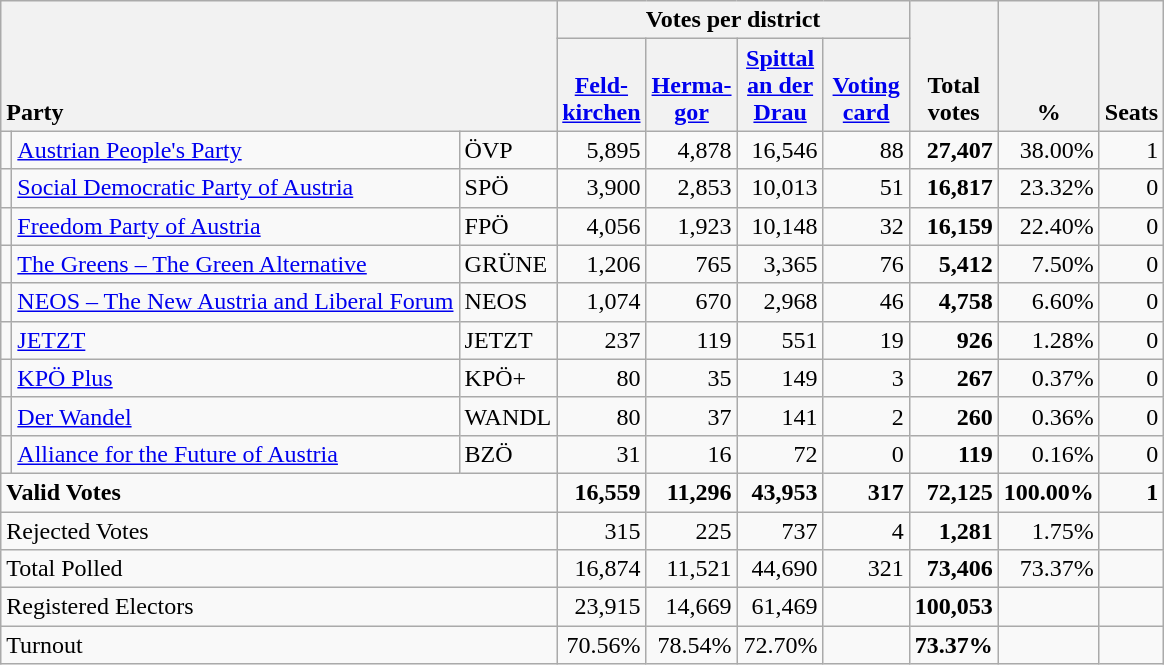<table class="wikitable" border="1" style="text-align:right;">
<tr>
<th style="text-align:left;" valign=bottom rowspan=2 colspan=3>Party</th>
<th colspan=4>Votes per district</th>
<th align=center valign=bottom rowspan=2 width="50">Total<br>votes</th>
<th align=center valign=bottom rowspan=2 width="50">%</th>
<th align=center valign=bottom rowspan=2>Seats</th>
</tr>
<tr>
<th align=center valign=bottom width="50"><a href='#'>Feld-<br>kirchen</a></th>
<th align=center valign=bottom width="50"><a href='#'>Herma-<br>gor</a></th>
<th align=center valign=bottom width="50"><a href='#'>Spittal<br>an der<br>Drau</a></th>
<th align=center valign=bottom width="50"><a href='#'>Voting<br>card</a></th>
</tr>
<tr>
<td></td>
<td align=left><a href='#'>Austrian People's Party</a></td>
<td align=left>ÖVP</td>
<td>5,895</td>
<td>4,878</td>
<td>16,546</td>
<td>88</td>
<td><strong>27,407</strong></td>
<td>38.00%</td>
<td>1</td>
</tr>
<tr>
<td></td>
<td align=left><a href='#'>Social Democratic Party of Austria</a></td>
<td align=left>SPÖ</td>
<td>3,900</td>
<td>2,853</td>
<td>10,013</td>
<td>51</td>
<td><strong>16,817</strong></td>
<td>23.32%</td>
<td>0</td>
</tr>
<tr>
<td></td>
<td align=left><a href='#'>Freedom Party of Austria</a></td>
<td align=left>FPÖ</td>
<td>4,056</td>
<td>1,923</td>
<td>10,148</td>
<td>32</td>
<td><strong>16,159</strong></td>
<td>22.40%</td>
<td>0</td>
</tr>
<tr>
<td></td>
<td align=left><a href='#'>The Greens – The Green Alternative</a></td>
<td align=left>GRÜNE</td>
<td>1,206</td>
<td>765</td>
<td>3,365</td>
<td>76</td>
<td><strong>5,412</strong></td>
<td>7.50%</td>
<td>0</td>
</tr>
<tr>
<td></td>
<td align=left style="white-space: nowrap;"><a href='#'>NEOS – The New Austria and Liberal Forum</a></td>
<td align=left>NEOS</td>
<td>1,074</td>
<td>670</td>
<td>2,968</td>
<td>46</td>
<td><strong>4,758</strong></td>
<td>6.60%</td>
<td>0</td>
</tr>
<tr>
<td></td>
<td align=left><a href='#'>JETZT</a></td>
<td align=left>JETZT</td>
<td>237</td>
<td>119</td>
<td>551</td>
<td>19</td>
<td><strong>926</strong></td>
<td>1.28%</td>
<td>0</td>
</tr>
<tr>
<td></td>
<td align=left><a href='#'>KPÖ Plus</a></td>
<td align=left>KPÖ+</td>
<td>80</td>
<td>35</td>
<td>149</td>
<td>3</td>
<td><strong>267</strong></td>
<td>0.37%</td>
<td>0</td>
</tr>
<tr>
<td></td>
<td align=left><a href='#'>Der Wandel</a></td>
<td align=left>WANDL</td>
<td>80</td>
<td>37</td>
<td>141</td>
<td>2</td>
<td><strong>260</strong></td>
<td>0.36%</td>
<td>0</td>
</tr>
<tr>
<td></td>
<td align=left><a href='#'>Alliance for the Future of Austria</a></td>
<td align=left>BZÖ</td>
<td>31</td>
<td>16</td>
<td>72</td>
<td>0</td>
<td><strong>119</strong></td>
<td>0.16%</td>
<td>0</td>
</tr>
<tr style="font-weight:bold">
<td align=left colspan=3>Valid Votes</td>
<td>16,559</td>
<td>11,296</td>
<td>43,953</td>
<td>317</td>
<td>72,125</td>
<td>100.00%</td>
<td>1</td>
</tr>
<tr>
<td align=left colspan=3>Rejected Votes</td>
<td>315</td>
<td>225</td>
<td>737</td>
<td>4</td>
<td><strong>1,281</strong></td>
<td>1.75%</td>
<td></td>
</tr>
<tr>
<td align=left colspan=3>Total Polled</td>
<td>16,874</td>
<td>11,521</td>
<td>44,690</td>
<td>321</td>
<td><strong>73,406</strong></td>
<td>73.37%</td>
<td></td>
</tr>
<tr>
<td align=left colspan=3>Registered Electors</td>
<td>23,915</td>
<td>14,669</td>
<td>61,469</td>
<td></td>
<td><strong>100,053</strong></td>
<td></td>
<td></td>
</tr>
<tr>
<td align=left colspan=3>Turnout</td>
<td>70.56%</td>
<td>78.54%</td>
<td>72.70%</td>
<td></td>
<td><strong>73.37%</strong></td>
<td></td>
<td></td>
</tr>
</table>
